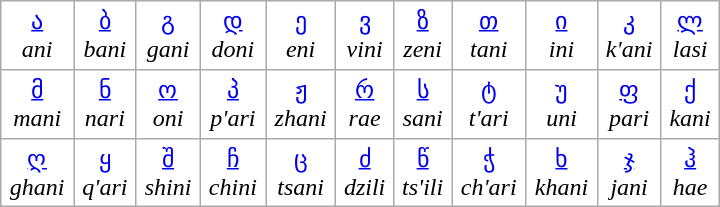<table class="wikitable" style="line-height:1.2;width:30em;">
<tr align=center>
<td bgcolor="#ffffff"><span><a href='#'>ა</a></span><br><em>ani</em></td>
<td bgcolor="#ffffff"><span><a href='#'>ბ</a></span><br><em>bani</em></td>
<td bgcolor="#ffffff"><span><a href='#'>გ</a></span><br><em>gani</em></td>
<td bgcolor="#ffffff"><span><a href='#'>დ</a></span><br><em>doni</em></td>
<td bgcolor="#ffffff"><span><a href='#'>ე</a></span><br><em>eni</em></td>
<td bgcolor="#ffffff"><span><a href='#'>ვ</a></span><br><em>vini</em></td>
<td bgcolor="#ffffff"><span><a href='#'>ზ</a></span><br><em>zeni</em></td>
<td bgcolor="#ffffff"><span><a href='#'>თ</a></span><br><em>tani</em></td>
<td bgcolor="#ffffff"><span><a href='#'>ი</a></span><br><em>ini</em></td>
<td bgcolor="#ffffff"><span><a href='#'>კ</a></span><br><em>k'ani</em></td>
<td bgcolor="#ffffff"><span><a href='#'>ლ</a></span><br><em>lasi</em></td>
</tr>
<tr align=center>
<td bgcolor="#ffffff"><span><a href='#'>მ</a></span><br><em>mani</em></td>
<td bgcolor="#ffffff"><span><a href='#'>ნ</a></span><br><em>nari</em></td>
<td bgcolor="#ffffff"><span><a href='#'>ო</a></span><br><em>oni</em></td>
<td bgcolor="#ffffff"><span><a href='#'>პ</a></span><br><em>p'ari</em></td>
<td bgcolor="#ffffff"><span><a href='#'>ჟ</a></span><br><em>zhani</em></td>
<td bgcolor="#ffffff"><span><a href='#'>რ</a></span><br><em>rae</em></td>
<td bgcolor="#ffffff"><span><a href='#'>ს</a></span><br><em>sani</em></td>
<td bgcolor="#ffffff"><span><a href='#'>ტ</a></span><br><em>t'ari</em></td>
<td bgcolor="#ffffff"><span><a href='#'>უ</a></span><br><em>uni</em></td>
<td bgcolor="#ffffff"><span><a href='#'>ფ</a></span><br><em>pari</em></td>
<td bgcolor="#ffffff"><span><a href='#'>ქ</a></span><br><em>kani</em></td>
</tr>
<tr align=center>
<td bgcolor="#ffffff"><span><a href='#'>ღ</a></span><br><em>ghani</em></td>
<td bgcolor="#ffffff"><span><a href='#'>ყ</a></span><br><em>q'ari</em></td>
<td bgcolor="#ffffff"><span><a href='#'>შ</a></span><br><em>shini</em></td>
<td bgcolor="#ffffff"><span><a href='#'>ჩ</a></span><br><em>chini</em></td>
<td bgcolor="#ffffff"><span><a href='#'>ც</a></span><br><em>tsani</em></td>
<td bgcolor="#ffffff"><span><a href='#'>ძ</a></span><br><em>dzili</em></td>
<td bgcolor="#ffffff"><span><a href='#'>წ</a></span><br><em>ts'ili</em></td>
<td bgcolor="#ffffff"><span><a href='#'>ჭ</a></span><br><em>ch'ari</em></td>
<td bgcolor="#ffffff"><span><a href='#'>ხ</a></span><br><em>khani</em></td>
<td bgcolor="#ffffff"><span><a href='#'>ჯ</a></span><br><em>jani</em></td>
<td bgcolor="#ffffff"><span><a href='#'>ჰ</a></span><br><em>hae</em></td>
</tr>
</table>
